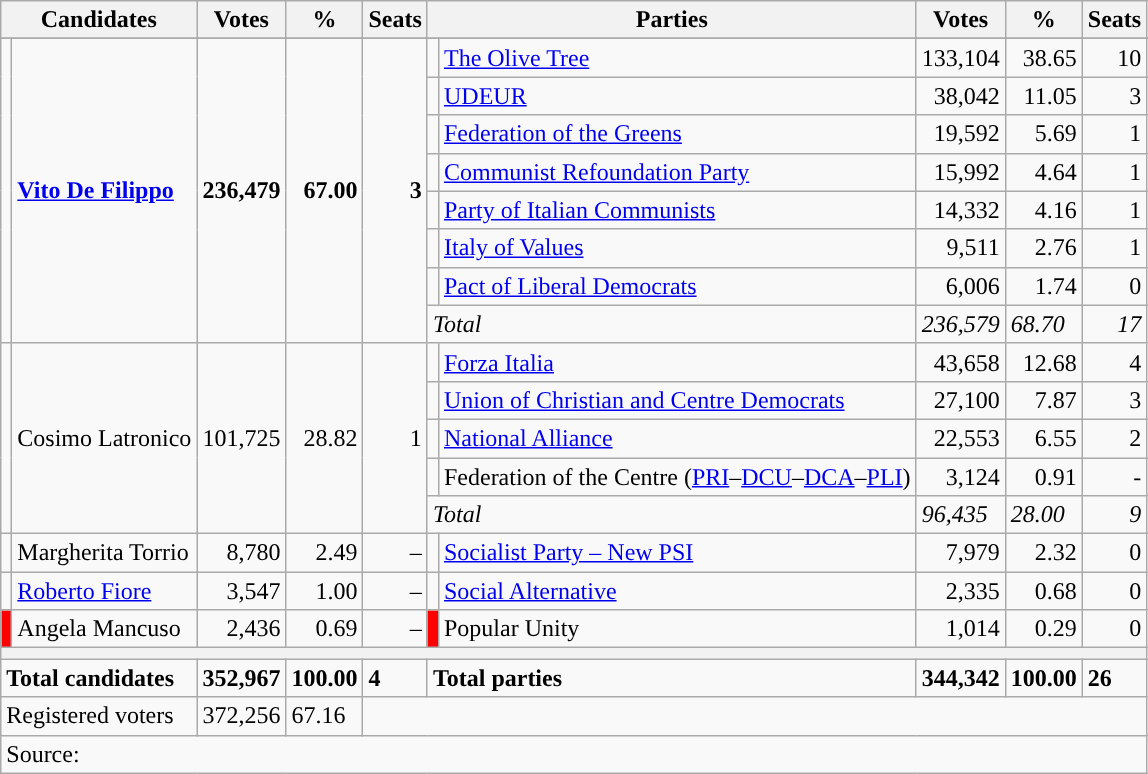<table class="wikitable">
<tr>
<th colspan="2">Candidates</th>
<th>Votes</th>
<th>%</th>
<th>Seats</th>
<th colspan="2">Parties</th>
<th>Votes</th>
<th>%</th>
<th>Seats</th>
</tr>
<tr>
</tr>
<tr>
<td rowspan="8"></td>
<td rowspan="8"><strong><a href='#'>Vito De Filippo</a></strong></td>
<td rowspan="8" align=right><strong>236,479</strong></td>
<td rowspan="8" align=right><strong>67.00</strong></td>
<td rowspan="8" align=right><strong>3</strong></td>
<td></td>
<td><a href='#'>The Olive Tree</a></td>
<td align=right>133,104</td>
<td align=right>38.65</td>
<td align=right>10</td>
</tr>
<tr>
<td></td>
<td><a href='#'>UDEUR</a></td>
<td align=right>38,042</td>
<td align=right>11.05</td>
<td align=right>3</td>
</tr>
<tr>
<td></td>
<td><a href='#'>Federation of the Greens</a></td>
<td align=right>19,592</td>
<td align=right>5.69</td>
<td align=right>1</td>
</tr>
<tr>
<td></td>
<td><a href='#'>Communist Refoundation Party</a></td>
<td align=right>15,992</td>
<td align=right>4.64</td>
<td align=right>1</td>
</tr>
<tr>
<td></td>
<td><a href='#'>Party of Italian Communists</a></td>
<td align=right>14,332</td>
<td align=right>4.16</td>
<td align=right>1</td>
</tr>
<tr>
<td></td>
<td><a href='#'>Italy of Values</a></td>
<td align=right>9,511</td>
<td align=right>2.76</td>
<td align=right>1</td>
</tr>
<tr>
<td></td>
<td><a href='#'>Pact of Liberal Democrats</a></td>
<td align=right>6,006</td>
<td align=right>1.74</td>
<td align=right>0</td>
</tr>
<tr>
<td colspan="2" align="left"><em>Total</em></td>
<td><em>236,579</em></td>
<td><em>68.70</em></td>
<td align=right><em>17</em></td>
</tr>
<tr>
<td rowspan="5"></td>
<td rowspan="5">Cosimo Latronico</td>
<td rowspan="5" align=right>101,725</td>
<td rowspan="5" align=right>28.82</td>
<td rowspan="5" align=right>1</td>
<td></td>
<td><a href='#'>Forza Italia</a></td>
<td align=right>43,658</td>
<td align=right>12.68</td>
<td align=right>4</td>
</tr>
<tr>
<td></td>
<td><a href='#'>Union of Christian and Centre Democrats</a></td>
<td align=right>27,100</td>
<td align=right>7.87</td>
<td align=right>3</td>
</tr>
<tr>
<td></td>
<td><a href='#'>National Alliance</a></td>
<td align=right>22,553</td>
<td align=right>6.55</td>
<td align=right>2</td>
</tr>
<tr>
<td></td>
<td>Federation of the Centre (<a href='#'>PRI</a>–<a href='#'>DCU</a>–<a href='#'>DCA</a>–<a href='#'>PLI</a>)</td>
<td align=right>3,124</td>
<td align=right>0.91</td>
<td align=right>-</td>
</tr>
<tr>
<td colspan="2" align="left"><em>Total</em></td>
<td><em>96,435</em></td>
<td><em>28.00</em></td>
<td align=right><em>9</em></td>
</tr>
<tr>
<td></td>
<td>Margherita Torrio</td>
<td align=right>8,780</td>
<td align=right>2.49</td>
<td align=right>–</td>
<td></td>
<td><a href='#'>Socialist Party – New PSI</a></td>
<td align=right>7,979</td>
<td align=right>2.32</td>
<td align=right>0</td>
</tr>
<tr>
<td></td>
<td><a href='#'>Roberto Fiore</a></td>
<td align=right>3,547</td>
<td align=right>1.00</td>
<td align=right>–</td>
<td></td>
<td><a href='#'>Social Alternative</a></td>
<td align=right>2,335</td>
<td align=right>0.68</td>
<td align=right>0</td>
</tr>
<tr>
<td bgcolor="red"></td>
<td>Angela Mancuso</td>
<td align=right>2,436</td>
<td align=right>0.69</td>
<td align=right>–</td>
<td bgcolor="red"></td>
<td>Popular Unity</td>
<td align=right>1,014</td>
<td align=right>0.29</td>
<td align=right>0</td>
</tr>
<tr>
<th colspan="10"></th>
</tr>
<tr>
<td colspan="2" align="left"><strong>Total candidates</strong></td>
<td><strong>352,967</strong></td>
<td><strong>100.00</strong></td>
<td><strong>4</strong></td>
<td colspan="2" align="left"><strong>Total parties</strong></td>
<td><strong>344,342</strong></td>
<td><strong>100.00</strong></td>
<td><strong>26</strong></td>
</tr>
<tr>
<td colspan="2" align="left">Registered voters</td>
<td>372,256</td>
<td>67.16</td>
<td colspan="6"></td>
</tr>
<tr>
<td colspan="11" align="left">Source: </td>
</tr>
</table>
